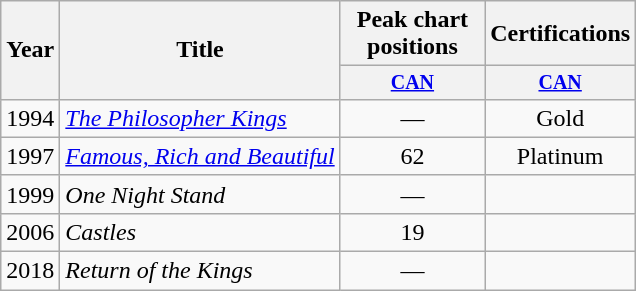<table class="wikitable">
<tr>
<th rowspan="2">Year</th>
<th rowspan="2">Title</th>
<th colspan="1">Peak chart positions</th>
<th>Certifications</th>
</tr>
<tr style="font-size: smaller;">
<th style="width:90px;"><a href='#'>CAN</a><br></th>
<th style="width:90px;"><a href='#'>CAN</a><br></th>
</tr>
<tr>
<td>1994</td>
<td><em><a href='#'>The Philosopher Kings</a></em></td>
<td style="text-align:center;">—</td>
<td style="text-align:center;">Gold</td>
</tr>
<tr>
<td>1997</td>
<td><em><a href='#'>Famous, Rich and Beautiful</a></em></td>
<td style="text-align:center;">62</td>
<td style="text-align:center;">Platinum</td>
</tr>
<tr>
<td>1999</td>
<td><em>One Night Stand</em></td>
<td style="text-align:center;">—</td>
<td style="text-align:center;"></td>
</tr>
<tr>
<td>2006</td>
<td><em>Castles</em></td>
<td style="text-align:center;">19</td>
<td style="text-align:center;"></td>
</tr>
<tr>
<td>2018</td>
<td><em>Return of the Kings</em></td>
<td style="text-align:center;">—</td>
<td style="text-align:center;"></td>
</tr>
</table>
